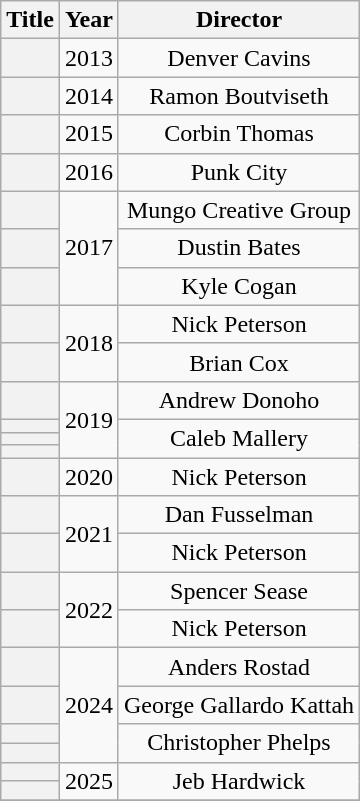<table class="wikitable" style="text-align: center">
<tr>
<th>Title</th>
<th>Year</th>
<th>Director</th>
</tr>
<tr>
<th></th>
<td>2013</td>
<td>Denver Cavins</td>
</tr>
<tr>
<th></th>
<td>2014</td>
<td>Ramon Boutviseth</td>
</tr>
<tr>
<th></th>
<td>2015</td>
<td>Corbin Thomas</td>
</tr>
<tr>
<th></th>
<td>2016</td>
<td>Punk City</td>
</tr>
<tr>
<th></th>
<td rowspan="3">2017</td>
<td>Mungo Creative Group</td>
</tr>
<tr>
<th></th>
<td>Dustin Bates</td>
</tr>
<tr>
<th></th>
<td>Kyle Cogan</td>
</tr>
<tr>
<th></th>
<td rowspan="2">2018</td>
<td>Nick Peterson</td>
</tr>
<tr>
<th></th>
<td>Brian Cox</td>
</tr>
<tr>
<th></th>
<td rowspan="4">2019</td>
<td>Andrew Donoho</td>
</tr>
<tr>
<th></th>
<td rowspan="3">Caleb Mallery</td>
</tr>
<tr>
<th></th>
</tr>
<tr>
<th></th>
</tr>
<tr>
<th></th>
<td>2020</td>
<td>Nick Peterson</td>
</tr>
<tr>
<th></th>
<td rowspan="2">2021</td>
<td>Dan Fusselman</td>
</tr>
<tr>
<th></th>
<td>Nick Peterson</td>
</tr>
<tr>
<th></th>
<td rowspan="2">2022</td>
<td>Spencer Sease</td>
</tr>
<tr>
<th></th>
<td>Nick Peterson</td>
</tr>
<tr>
<th></th>
<td rowspan="4">2024</td>
<td>Anders Rostad</td>
</tr>
<tr>
<th></th>
<td>George Gallardo Kattah</td>
</tr>
<tr>
<th></th>
<td rowspan="2">Christopher Phelps</td>
</tr>
<tr>
<th></th>
</tr>
<tr>
<th></th>
<td rowspan="2">2025</td>
<td rowspan="2">Jeb Hardwick</td>
</tr>
<tr>
<th></th>
</tr>
<tr>
</tr>
</table>
